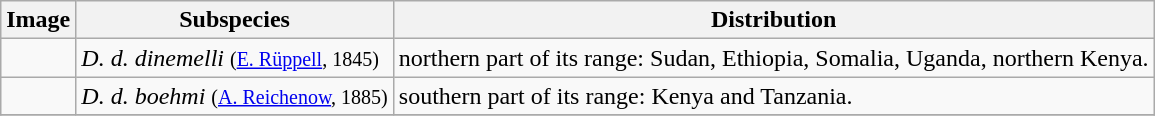<table class="wikitable">
<tr>
<th>Image</th>
<th>Subspecies</th>
<th>Distribution</th>
</tr>
<tr>
<td></td>
<td><em>D. d. dinemelli</em> <small>(<a href='#'>E. Rüppell</a>, 1845)</small></td>
<td>northern part of its range: Sudan, Ethiopia, Somalia, Uganda, northern Kenya.</td>
</tr>
<tr>
<td></td>
<td><em>D. d. boehmi</em> <small>(<a href='#'>A. Reichenow</a>, 1885)</small></td>
<td>southern part of its range: Kenya and Tanzania.</td>
</tr>
<tr>
</tr>
</table>
